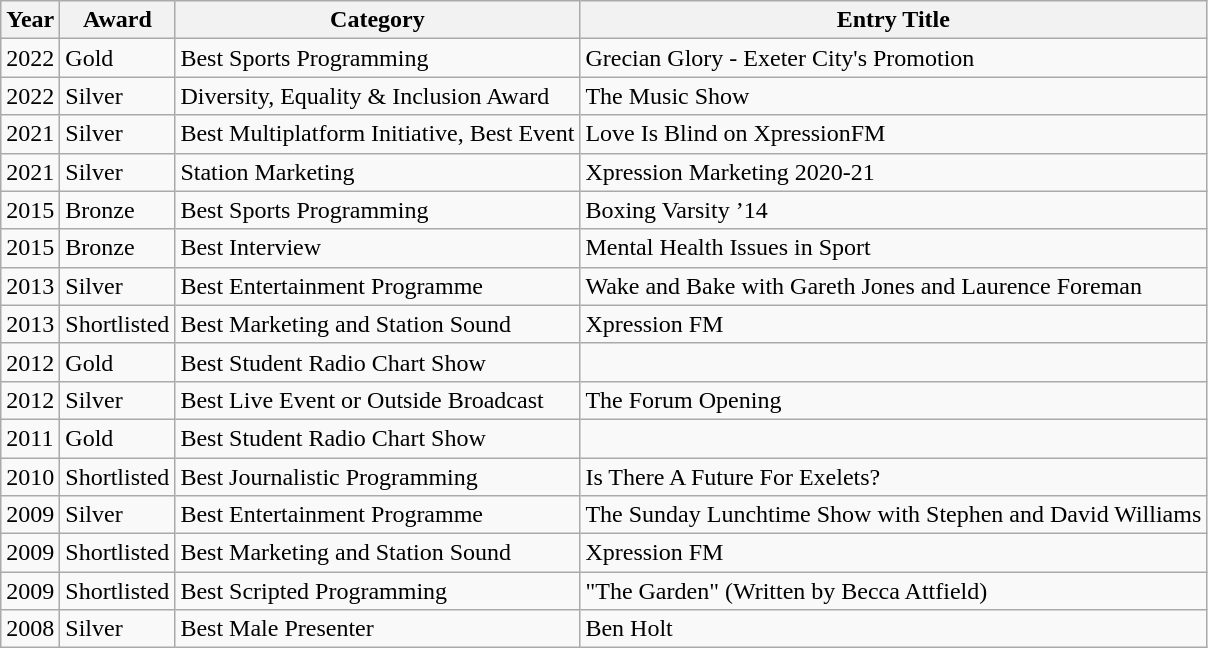<table class="wikitable">
<tr>
<th>Year</th>
<th>Award</th>
<th>Category</th>
<th>Entry Title</th>
</tr>
<tr>
<td>2022</td>
<td>Gold</td>
<td>Best Sports Programming</td>
<td>Grecian Glory - Exeter City's Promotion</td>
</tr>
<tr>
<td>2022</td>
<td>Silver</td>
<td>Diversity, Equality & Inclusion Award</td>
<td>The Music Show</td>
</tr>
<tr>
<td>2021</td>
<td>Silver</td>
<td>Best Multiplatform Initiative, Best Event</td>
<td>Love Is Blind on XpressionFM</td>
</tr>
<tr>
<td>2021</td>
<td>Silver</td>
<td>Station Marketing</td>
<td>Xpression Marketing 2020-21</td>
</tr>
<tr>
<td>2015</td>
<td>Bronze</td>
<td>Best Sports Programming</td>
<td>Boxing Varsity ’14</td>
</tr>
<tr>
<td>2015</td>
<td>Bronze</td>
<td>Best Interview</td>
<td>Mental Health Issues in Sport</td>
</tr>
<tr>
<td>2013</td>
<td>Silver</td>
<td>Best Entertainment Programme</td>
<td>Wake and Bake with Gareth Jones and Laurence Foreman</td>
</tr>
<tr>
<td>2013</td>
<td>Shortlisted</td>
<td>Best Marketing and Station Sound</td>
<td>Xpression FM</td>
</tr>
<tr>
<td>2012</td>
<td>Gold</td>
<td>Best Student Radio Chart Show</td>
<td></td>
</tr>
<tr>
<td>2012</td>
<td>Silver</td>
<td>Best Live Event or Outside Broadcast</td>
<td>The Forum Opening</td>
</tr>
<tr>
<td>2011</td>
<td>Gold</td>
<td>Best Student Radio Chart Show</td>
<td></td>
</tr>
<tr>
<td>2010</td>
<td>Shortlisted</td>
<td>Best Journalistic Programming</td>
<td>Is There A Future For Exelets?</td>
</tr>
<tr>
<td>2009</td>
<td>Silver</td>
<td>Best Entertainment Programme</td>
<td>The Sunday Lunchtime Show with Stephen and David Williams</td>
</tr>
<tr>
<td>2009</td>
<td>Shortlisted</td>
<td>Best Marketing and Station Sound</td>
<td>Xpression FM</td>
</tr>
<tr>
<td>2009</td>
<td>Shortlisted</td>
<td>Best Scripted Programming</td>
<td>"The Garden" (Written by Becca Attfield)</td>
</tr>
<tr>
<td>2008</td>
<td>Silver</td>
<td>Best Male Presenter</td>
<td>Ben Holt</td>
</tr>
</table>
